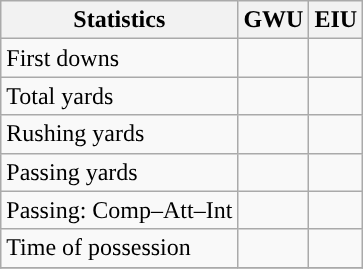<table class="wikitable" style="float: left;">
<tr>
<th>Statistics</th>
<th>GWU</th>
<th>EIU</th>
</tr>
<tr>
<td>First downs</td>
<td></td>
<td></td>
</tr>
<tr>
<td>Total yards</td>
<td></td>
<td></td>
</tr>
<tr>
<td>Rushing yards</td>
<td></td>
<td></td>
</tr>
<tr>
<td>Passing yards</td>
<td></td>
<td></td>
</tr>
<tr>
<td>Passing: Comp–Att–Int</td>
<td></td>
<td></td>
</tr>
<tr>
<td>Time of possession</td>
<td></td>
<td></td>
</tr>
<tr>
</tr>
</table>
